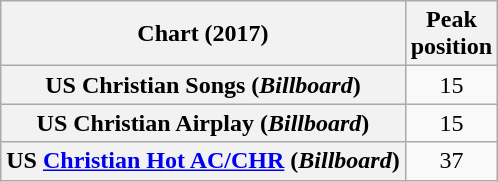<table class="wikitable sortable plainrowheaders" style="text-align:center">
<tr>
<th scope="col">Chart (2017)</th>
<th scope="col">Peak<br>position</th>
</tr>
<tr>
<th scope="row">US Christian Songs (<em>Billboard</em>)</th>
<td>15</td>
</tr>
<tr>
<th scope="row">US Christian Airplay (<em>Billboard</em>)</th>
<td>15</td>
</tr>
<tr>
<th scope="row">US <a href='#'>Christian Hot AC/CHR</a> (<em>Billboard</em>)</th>
<td>37</td>
</tr>
</table>
